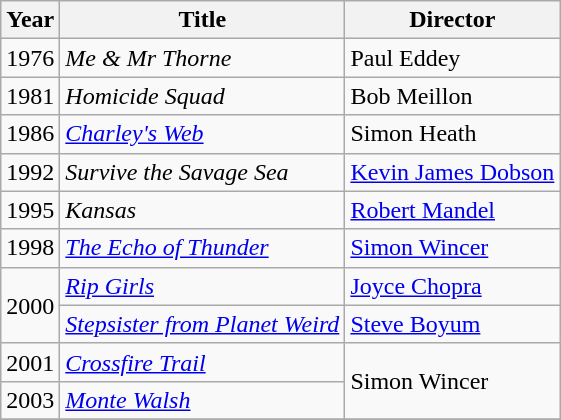<table class="wikitable">
<tr>
<th>Year</th>
<th>Title</th>
<th>Director</th>
</tr>
<tr>
<td>1976</td>
<td><em>Me & Mr Thorne</em></td>
<td>Paul Eddey</td>
</tr>
<tr>
<td>1981</td>
<td><em>Homicide Squad</em></td>
<td>Bob Meillon</td>
</tr>
<tr>
<td>1986</td>
<td><em><a href='#'>Charley's Web</a></em></td>
<td>Simon Heath</td>
</tr>
<tr>
<td>1992</td>
<td><em>Survive the Savage Sea</em></td>
<td><a href='#'>Kevin James Dobson</a></td>
</tr>
<tr>
<td>1995</td>
<td><em>Kansas</em></td>
<td><a href='#'>Robert Mandel</a></td>
</tr>
<tr>
<td>1998</td>
<td><em><a href='#'>The Echo of Thunder</a></em></td>
<td><a href='#'>Simon Wincer</a></td>
</tr>
<tr>
<td rowspan=2>2000</td>
<td><em><a href='#'>Rip Girls</a></em></td>
<td><a href='#'>Joyce Chopra</a></td>
</tr>
<tr>
<td><em><a href='#'>Stepsister from Planet Weird</a></em></td>
<td><a href='#'>Steve Boyum</a></td>
</tr>
<tr>
<td>2001</td>
<td><em><a href='#'>Crossfire Trail</a></em></td>
<td rowspan=2>Simon Wincer</td>
</tr>
<tr>
<td>2003</td>
<td><em><a href='#'>Monte Walsh</a></em></td>
</tr>
<tr>
</tr>
</table>
